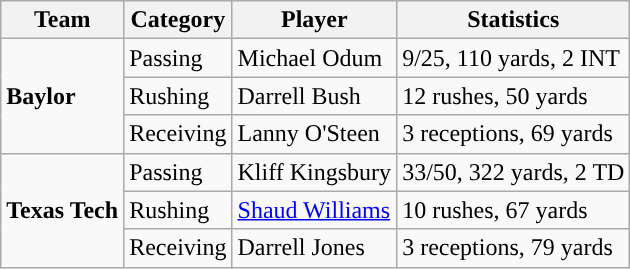<table class="wikitable" style="float: left;">
<tr>
<th>Team</th>
<th>Category</th>
<th>Player</th>
<th>Statistics</th>
</tr>
<tr>
<td rowspan=3><strong>Baylor</strong></td>
<td>Passing</td>
<td>Michael Odum</td>
<td>9/25, 110 yards, 2 INT</td>
</tr>
<tr>
<td>Rushing</td>
<td>Darrell Bush</td>
<td>12 rushes, 50 yards</td>
</tr>
<tr>
<td>Receiving</td>
<td>Lanny O'Steen</td>
<td>3 receptions, 69 yards</td>
</tr>
<tr>
<td rowspan=3><strong>Texas Tech</strong></td>
<td>Passing</td>
<td>Kliff Kingsbury</td>
<td>33/50, 322 yards, 2 TD</td>
</tr>
<tr>
<td>Rushing</td>
<td><a href='#'>Shaud Williams</a></td>
<td>10 rushes, 67 yards</td>
</tr>
<tr>
<td>Receiving</td>
<td>Darrell Jones</td>
<td>3 receptions, 79 yards</td>
</tr>
</table>
